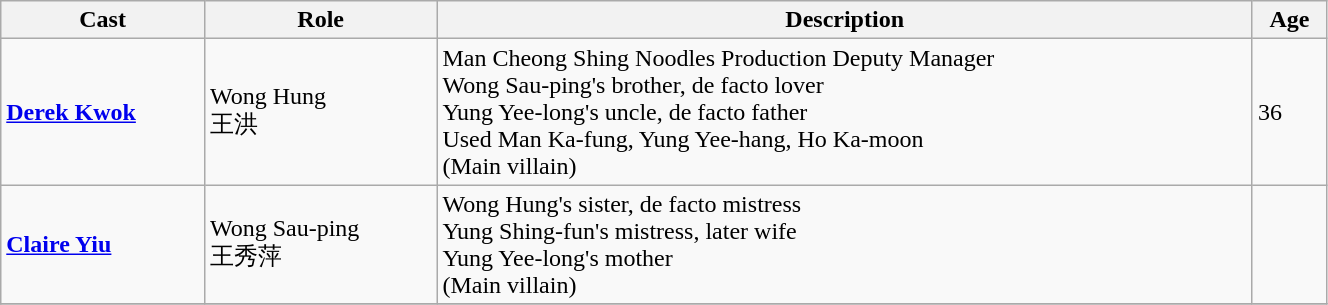<table class="wikitable" width="70%">
<tr>
<th>Cast</th>
<th>Role</th>
<th>Description</th>
<th>Age</th>
</tr>
<tr>
<td><strong><a href='#'>Derek Kwok</a></strong></td>
<td>Wong Hung<br>王洪</td>
<td>Man Cheong Shing Noodles Production Deputy Manager<br>Wong Sau-ping's brother, de facto lover<br>Yung Yee-long's uncle, de facto father<br>Used Man Ka-fung, Yung Yee-hang, Ho Ka-moon<br>(Main villain)</td>
<td>36</td>
</tr>
<tr>
<td><strong><a href='#'>Claire Yiu</a></strong></td>
<td>Wong Sau-ping<br>王秀萍</td>
<td>Wong Hung's sister, de facto mistress<br>Yung Shing-fun's mistress, later wife<br>Yung Yee-long's mother<br>(Main villain)</td>
<td></td>
</tr>
<tr>
</tr>
</table>
